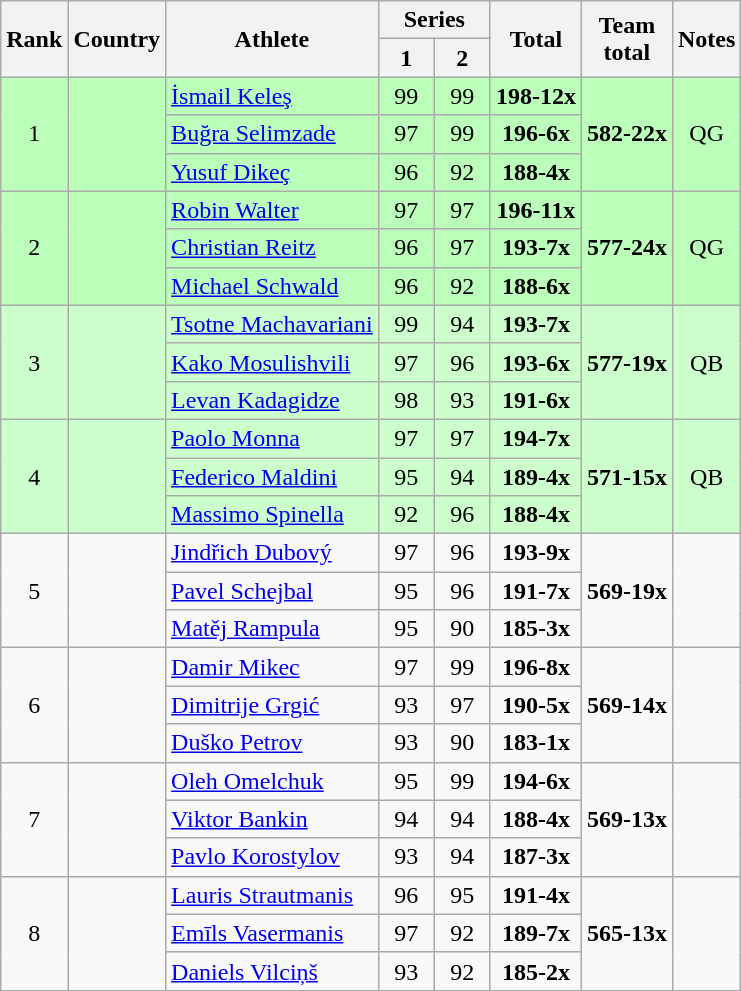<table class="wikitable sortable" style="text-align:center">
<tr>
<th rowspan=2>Rank</th>
<th rowspan=2>Country</th>
<th rowspan=2>Athlete</th>
<th colspan=2>Series</th>
<th rowspan=2>Total</th>
<th rowspan=2>Team<br>total</th>
<th rowspan=2 class=unsortable>Notes</th>
</tr>
<tr>
<th width="30px">1</th>
<th width="30px">2</th>
</tr>
<tr bgcolor=bbffbb>
<td rowspan=3>1</td>
<td rowspan=3 align=left></td>
<td align=left><a href='#'>İsmail Keleş</a></td>
<td>99</td>
<td>99</td>
<td><strong>198-12x</strong></td>
<td rowspan=3><strong>582-22x</strong></td>
<td rowspan=3>QG</td>
</tr>
<tr bgcolor=bbffbb>
<td align=left><a href='#'>Buğra Selimzade</a></td>
<td>97</td>
<td>99</td>
<td><strong>196-6x</strong></td>
</tr>
<tr bgcolor=bbffbb>
<td align=left><a href='#'>Yusuf Dikeç</a></td>
<td>96</td>
<td>92</td>
<td><strong>188-4x</strong></td>
</tr>
<tr bgcolor=bbffbb>
<td rowspan=3>2</td>
<td rowspan=3 align=left></td>
<td align=left><a href='#'>Robin Walter</a></td>
<td>97</td>
<td>97</td>
<td><strong>196-11x</strong></td>
<td rowspan=3><strong>577-24x</strong></td>
<td rowspan=3>QG</td>
</tr>
<tr bgcolor=bbffbb>
<td align=left><a href='#'>Christian Reitz</a></td>
<td>96</td>
<td>97</td>
<td><strong>193-7x</strong></td>
</tr>
<tr bgcolor=bbffbb>
<td align=left><a href='#'>Michael Schwald</a></td>
<td>96</td>
<td>92</td>
<td><strong>188-6x</strong></td>
</tr>
<tr bgcolor=ccffcc>
<td rowspan=3>3</td>
<td rowspan=3 align=left></td>
<td align=left><a href='#'>Tsotne Machavariani</a></td>
<td>99</td>
<td>94</td>
<td><strong>193-7x</strong></td>
<td rowspan=3><strong>577-19x</strong></td>
<td rowspan=3>QB</td>
</tr>
<tr bgcolor=ccffcc>
<td align=left><a href='#'>Kako Mosulishvili</a></td>
<td>97</td>
<td>96</td>
<td><strong>193-6x</strong></td>
</tr>
<tr bgcolor=ccffcc>
<td align=left><a href='#'>Levan Kadagidze</a></td>
<td>98</td>
<td>93</td>
<td><strong>191-6x</strong></td>
</tr>
<tr bgcolor=ccffcc>
<td rowspan=3>4</td>
<td rowspan=3 align=left></td>
<td align=left><a href='#'>Paolo Monna</a></td>
<td>97</td>
<td>97</td>
<td><strong>194-7x</strong></td>
<td rowspan=3><strong>571-15x</strong></td>
<td rowspan=3>QB</td>
</tr>
<tr bgcolor=ccffcc>
<td align=left><a href='#'>Federico Maldini</a></td>
<td>95</td>
<td>94</td>
<td><strong>189-4x</strong></td>
</tr>
<tr bgcolor=ccffcc>
<td align=left><a href='#'>Massimo Spinella</a></td>
<td>92</td>
<td>96</td>
<td><strong>188-4x</strong></td>
</tr>
<tr>
<td rowspan=3>5</td>
<td rowspan=3 align=left></td>
<td align=left><a href='#'>Jindřich Dubový</a></td>
<td>97</td>
<td>96</td>
<td><strong>193-9x</strong></td>
<td rowspan=3><strong>569-19x</strong></td>
<td rowspan=3></td>
</tr>
<tr>
<td align=left><a href='#'>Pavel Schejbal</a></td>
<td>95</td>
<td>96</td>
<td><strong>191-7x</strong></td>
</tr>
<tr>
<td align=left><a href='#'>Matěj Rampula</a></td>
<td>95</td>
<td>90</td>
<td><strong>185-3x</strong></td>
</tr>
<tr>
<td rowspan=3>6</td>
<td rowspan=3 align=left></td>
<td align=left><a href='#'>Damir Mikec</a></td>
<td>97</td>
<td>99</td>
<td><strong>196-8x</strong></td>
<td rowspan=3><strong>569-14x</strong></td>
<td rowspan=3></td>
</tr>
<tr>
<td align=left><a href='#'>Dimitrije Grgić</a></td>
<td>93</td>
<td>97</td>
<td><strong>190-5x</strong></td>
</tr>
<tr>
<td align=left><a href='#'>Duško Petrov</a></td>
<td>93</td>
<td>90</td>
<td><strong>183-1x</strong></td>
</tr>
<tr>
<td rowspan=3>7</td>
<td rowspan=3 align=left></td>
<td align=left><a href='#'>Oleh Omelchuk</a></td>
<td>95</td>
<td>99</td>
<td><strong>194-6x</strong></td>
<td rowspan=3><strong>569-13x</strong></td>
<td rowspan=3></td>
</tr>
<tr>
<td align=left><a href='#'>Viktor Bankin</a></td>
<td>94</td>
<td>94</td>
<td><strong>188-4x</strong></td>
</tr>
<tr>
<td align=left><a href='#'>Pavlo Korostylov</a></td>
<td>93</td>
<td>94</td>
<td><strong>187-3x</strong></td>
</tr>
<tr>
<td rowspan=3>8</td>
<td rowspan=3 align=left></td>
<td align=left><a href='#'>Lauris Strautmanis</a></td>
<td>96</td>
<td>95</td>
<td><strong>191-4x</strong></td>
<td rowspan=3><strong>565-13x</strong></td>
<td rowspan=3></td>
</tr>
<tr>
<td align=left><a href='#'>Emīls Vasermanis</a></td>
<td>97</td>
<td>92</td>
<td><strong>189-7x</strong></td>
</tr>
<tr>
<td align=left><a href='#'>Daniels Vilciņš</a></td>
<td>93</td>
<td>92</td>
<td><strong>185-2x</strong></td>
</tr>
</table>
